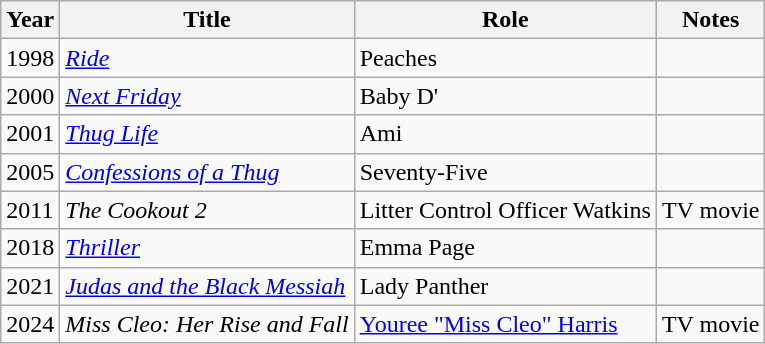<table class="wikitable plainrowheaders sortable">
<tr>
<th scope="col">Year</th>
<th scope="col">Title</th>
<th scope="col">Role</th>
<th scope="col" class="unsortable">Notes</th>
</tr>
<tr>
<td>1998</td>
<td><em><a href='#'>Ride</a></em></td>
<td>Peaches</td>
<td></td>
</tr>
<tr>
<td>2000</td>
<td><em><a href='#'>Next Friday</a></em></td>
<td>Baby D'</td>
<td></td>
</tr>
<tr>
<td>2001</td>
<td><em><a href='#'>Thug Life</a></em></td>
<td>Ami</td>
<td></td>
</tr>
<tr>
<td>2005</td>
<td><em><a href='#'>Confessions of a Thug</a></em></td>
<td>Seventy-Five</td>
<td></td>
</tr>
<tr>
<td>2011</td>
<td><em>The Cookout 2</em></td>
<td>Litter Control Officer Watkins</td>
<td>TV movie</td>
</tr>
<tr>
<td>2018</td>
<td><em><a href='#'>Thriller</a></em></td>
<td>Emma Page</td>
<td></td>
</tr>
<tr>
<td>2021</td>
<td><em><a href='#'>Judas and the Black Messiah</a></em></td>
<td>Lady Panther</td>
<td></td>
</tr>
<tr>
<td>2024</td>
<td><em>Miss Cleo: Her Rise and Fall</em></td>
<td><a href='#'>Youree "Miss Cleo" Harris</a></td>
<td>TV movie</td>
</tr>
</table>
